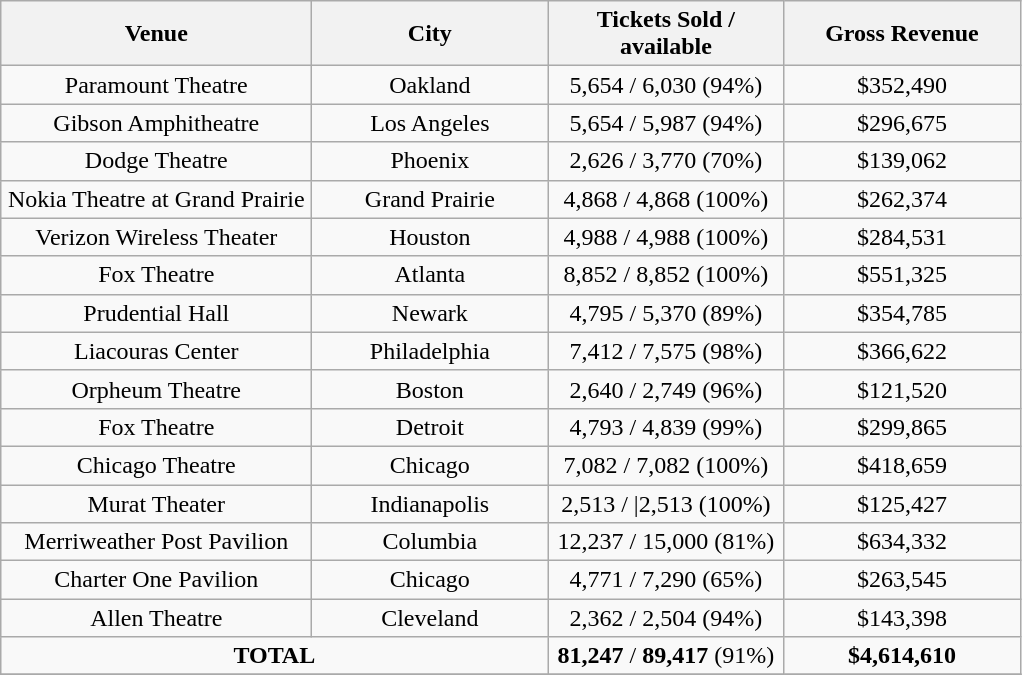<table class="wikitable">
<tr>
<th width="200" rowspan="1">Venue</th>
<th width="150" rowspan="1">City</th>
<th width="150" rowspan="1">Tickets Sold / available</th>
<th width="150" rowspan="1">Gross Revenue</th>
</tr>
<tr>
<td align="center">Paramount Theatre</td>
<td align="center">Oakland</td>
<td align="center">5,654 / 6,030 (94%)</td>
<td align="center">$352,490</td>
</tr>
<tr>
<td align="center">Gibson Amphitheatre</td>
<td align="center">Los Angeles</td>
<td align="center">5,654 / 5,987 (94%)</td>
<td align="center">$296,675</td>
</tr>
<tr>
<td align="center">Dodge Theatre</td>
<td align="center">Phoenix</td>
<td align="center">2,626 / 3,770 (70%)</td>
<td align="center">$139,062</td>
</tr>
<tr>
<td align="center">Nokia Theatre at Grand Prairie</td>
<td align="center">Grand Prairie</td>
<td align="center">4,868 / 4,868 (100%)</td>
<td align="center">$262,374</td>
</tr>
<tr>
<td align="center">Verizon Wireless Theater</td>
<td align="center">Houston</td>
<td align="center">4,988 / 4,988 (100%)</td>
<td align="center">$284,531</td>
</tr>
<tr>
<td align="center">Fox Theatre</td>
<td align="center">Atlanta</td>
<td align="center">8,852 / 8,852 (100%)</td>
<td align="center">$551,325</td>
</tr>
<tr>
<td align="center">Prudential Hall</td>
<td align="center">Newark</td>
<td align="center">4,795 / 5,370 (89%)</td>
<td align="center">$354,785</td>
</tr>
<tr>
<td align="center">Liacouras Center</td>
<td align="center">Philadelphia</td>
<td align="center">7,412 / 7,575 (98%)</td>
<td align="center">$366,622</td>
</tr>
<tr>
<td align="center">Orpheum Theatre</td>
<td align="center">Boston</td>
<td align="center">2,640 / 2,749 (96%)</td>
<td align="center">$121,520</td>
</tr>
<tr>
<td align="center">Fox Theatre</td>
<td align="center">Detroit</td>
<td align="center">4,793 / 4,839 (99%)</td>
<td align="center">$299,865</td>
</tr>
<tr>
<td align="center">Chicago Theatre</td>
<td align="center">Chicago</td>
<td align="center">7,082 / 7,082 (100%)</td>
<td align="center">$418,659</td>
</tr>
<tr>
<td align="center">Murat Theater</td>
<td align="center">Indianapolis</td>
<td align="center">2,513 / |2,513 (100%)</td>
<td align="center">$125,427</td>
</tr>
<tr>
<td align="center">Merriweather Post Pavilion</td>
<td align="center">Columbia</td>
<td align="center">12,237 / 15,000 (81%)</td>
<td align="center">$634,332</td>
</tr>
<tr>
<td align="center">Charter One Pavilion</td>
<td align="center">Chicago</td>
<td align="center">4,771 / 7,290 (65%)</td>
<td align="center">$263,545</td>
</tr>
<tr>
<td align="center">Allen Theatre</td>
<td align="center">Cleveland</td>
<td align="center">2,362 / 2,504 (94%)</td>
<td align="center">$143,398</td>
</tr>
<tr>
<td align="center" colspan="2"><strong>TOTAL</strong></td>
<td align="center"><strong>81,247</strong> / <strong>89,417</strong> (91%)</td>
<td align="center"><strong>$4,614,610</strong></td>
</tr>
<tr>
</tr>
</table>
